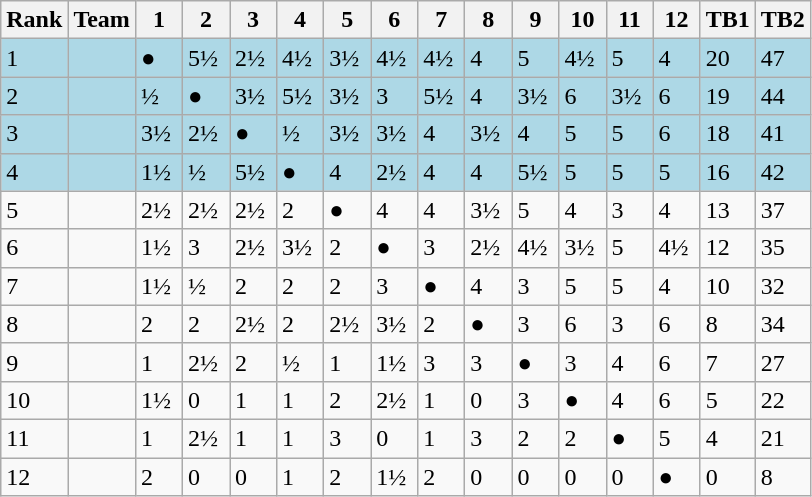<table class="wikitable">
<tr>
<th>Rank</th>
<th>Team</th>
<th style="width:1.5em;">1</th>
<th style="width:1.5em;">2</th>
<th style="width:1.5em;">3</th>
<th style="width:1.5em;">4</th>
<th style="width:1.5em;">5</th>
<th style="width:1.5em;">6</th>
<th style="width:1.5em;">7</th>
<th style="width:1.5em;">8</th>
<th style="width:1.5em;">9</th>
<th style="width:1.5em;">10</th>
<th style="width:1.5em;">11</th>
<th style="width:1.5em;">12</th>
<th>TB1</th>
<th>TB2</th>
</tr>
<tr style="background:lightblue">
<td>1</td>
<td></td>
<td>●</td>
<td>5½</td>
<td>2½</td>
<td>4½</td>
<td>3½</td>
<td>4½</td>
<td>4½</td>
<td>4</td>
<td>5</td>
<td>4½</td>
<td>5</td>
<td>4</td>
<td>20</td>
<td>47</td>
</tr>
<tr style="background:lightblue">
<td>2</td>
<td></td>
<td>½</td>
<td>●</td>
<td>3½</td>
<td>5½</td>
<td>3½</td>
<td>3</td>
<td>5½</td>
<td>4</td>
<td>3½</td>
<td>6</td>
<td>3½</td>
<td>6</td>
<td>19</td>
<td>44</td>
</tr>
<tr style="background:lightblue">
<td>3</td>
<td></td>
<td>3½</td>
<td>2½</td>
<td>●</td>
<td>½</td>
<td>3½</td>
<td>3½</td>
<td>4</td>
<td>3½</td>
<td>4</td>
<td>5</td>
<td>5</td>
<td>6</td>
<td>18</td>
<td>41</td>
</tr>
<tr style="background:lightblue">
<td>4</td>
<td></td>
<td>1½</td>
<td>½</td>
<td>5½</td>
<td>●</td>
<td>4</td>
<td>2½</td>
<td>4</td>
<td>4</td>
<td>5½</td>
<td>5</td>
<td>5</td>
<td>5</td>
<td>16</td>
<td>42</td>
</tr>
<tr>
<td>5</td>
<td></td>
<td>2½</td>
<td>2½</td>
<td>2½</td>
<td>2</td>
<td>●</td>
<td>4</td>
<td>4</td>
<td>3½</td>
<td>5</td>
<td>4</td>
<td>3</td>
<td>4</td>
<td>13</td>
<td>37</td>
</tr>
<tr>
<td>6</td>
<td></td>
<td>1½</td>
<td>3</td>
<td>2½</td>
<td>3½</td>
<td>2</td>
<td>●</td>
<td>3</td>
<td>2½</td>
<td>4½</td>
<td>3½</td>
<td>5</td>
<td>4½</td>
<td>12</td>
<td>35</td>
</tr>
<tr>
<td>7</td>
<td></td>
<td>1½</td>
<td>½</td>
<td>2</td>
<td>2</td>
<td>2</td>
<td>3</td>
<td>●</td>
<td>4</td>
<td>3</td>
<td>5</td>
<td>5</td>
<td>4</td>
<td>10</td>
<td>32</td>
</tr>
<tr>
<td>8</td>
<td></td>
<td>2</td>
<td>2</td>
<td>2½</td>
<td>2</td>
<td>2½</td>
<td>3½</td>
<td>2</td>
<td>●</td>
<td>3</td>
<td>6</td>
<td>3</td>
<td>6</td>
<td>8</td>
<td>34</td>
</tr>
<tr>
<td>9</td>
<td></td>
<td>1</td>
<td>2½</td>
<td>2</td>
<td>½</td>
<td>1</td>
<td>1½</td>
<td>3</td>
<td>3</td>
<td>●</td>
<td>3</td>
<td>4</td>
<td>6</td>
<td>7</td>
<td>27</td>
</tr>
<tr>
<td>10</td>
<td></td>
<td>1½</td>
<td>0</td>
<td>1</td>
<td>1</td>
<td>2</td>
<td>2½</td>
<td>1</td>
<td>0</td>
<td>3</td>
<td>●</td>
<td>4</td>
<td>6</td>
<td>5</td>
<td>22</td>
</tr>
<tr>
<td>11</td>
<td></td>
<td>1</td>
<td>2½</td>
<td>1</td>
<td>1</td>
<td>3</td>
<td>0</td>
<td>1</td>
<td>3</td>
<td>2</td>
<td>2</td>
<td>●</td>
<td>5</td>
<td>4</td>
<td>21</td>
</tr>
<tr>
<td>12</td>
<td></td>
<td>2</td>
<td>0</td>
<td>0</td>
<td>1</td>
<td>2</td>
<td>1½</td>
<td>2</td>
<td>0</td>
<td>0</td>
<td>0</td>
<td>0</td>
<td>●</td>
<td>0</td>
<td>8</td>
</tr>
</table>
